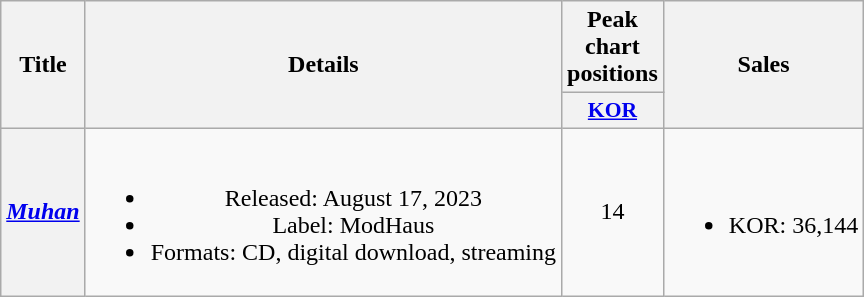<table class="wikitable plainrowheaders" style="text-align:center">
<tr>
<th scope="col" rowspan="2">Title</th>
<th scope="col" rowspan="2">Details</th>
<th scope="col">Peak chart positions</th>
<th scope="col" rowspan="2">Sales</th>
</tr>
<tr>
<th scope="col" style="font-size:90%; width:2.5em"><a href='#'>KOR</a><br></th>
</tr>
<tr>
<th scope="row"><em><a href='#'>Muhan</a></em></th>
<td><br><ul><li>Released: August 17, 2023</li><li>Label: ModHaus</li><li>Formats: CD, digital download, streaming</li></ul></td>
<td>14</td>
<td><br><ul><li>KOR: 36,144</li></ul></td>
</tr>
</table>
